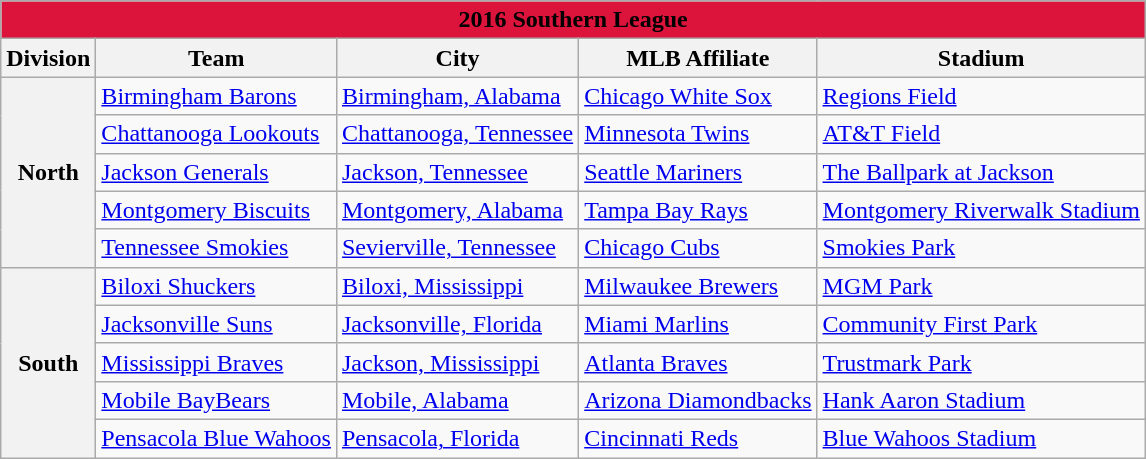<table class="wikitable" style="width:auto">
<tr>
<td bgcolor="#DC143C" align="center" colspan="7"><strong><span>2016 Southern League</span></strong></td>
</tr>
<tr>
<th>Division</th>
<th>Team</th>
<th>City</th>
<th>MLB Affiliate</th>
<th>Stadium</th>
</tr>
<tr>
<th rowspan="5">North</th>
<td><a href='#'>Birmingham Barons</a></td>
<td><a href='#'>Birmingham, Alabama</a></td>
<td><a href='#'>Chicago White Sox</a></td>
<td><a href='#'>Regions Field</a></td>
</tr>
<tr>
<td><a href='#'>Chattanooga Lookouts</a></td>
<td><a href='#'>Chattanooga, Tennessee</a></td>
<td><a href='#'>Minnesota Twins</a></td>
<td><a href='#'>AT&T Field</a></td>
</tr>
<tr>
<td><a href='#'>Jackson Generals</a></td>
<td><a href='#'>Jackson, Tennessee</a></td>
<td><a href='#'>Seattle Mariners</a></td>
<td><a href='#'>The Ballpark at Jackson</a></td>
</tr>
<tr>
<td><a href='#'>Montgomery Biscuits</a></td>
<td><a href='#'>Montgomery, Alabama</a></td>
<td><a href='#'>Tampa Bay Rays</a></td>
<td><a href='#'>Montgomery Riverwalk Stadium</a></td>
</tr>
<tr>
<td><a href='#'>Tennessee Smokies</a></td>
<td><a href='#'>Sevierville, Tennessee</a></td>
<td><a href='#'>Chicago Cubs</a></td>
<td><a href='#'>Smokies Park</a></td>
</tr>
<tr>
<th rowspan="5">South</th>
<td><a href='#'>Biloxi Shuckers</a></td>
<td><a href='#'>Biloxi, Mississippi</a></td>
<td><a href='#'>Milwaukee Brewers</a></td>
<td><a href='#'>MGM Park</a></td>
</tr>
<tr>
<td><a href='#'>Jacksonville Suns</a></td>
<td><a href='#'>Jacksonville, Florida</a></td>
<td><a href='#'>Miami Marlins</a></td>
<td><a href='#'>Community First Park</a></td>
</tr>
<tr>
<td><a href='#'>Mississippi Braves</a></td>
<td><a href='#'>Jackson, Mississippi</a></td>
<td><a href='#'>Atlanta Braves</a></td>
<td><a href='#'>Trustmark Park</a></td>
</tr>
<tr>
<td><a href='#'>Mobile BayBears</a></td>
<td><a href='#'>Mobile, Alabama</a></td>
<td><a href='#'>Arizona Diamondbacks</a></td>
<td><a href='#'>Hank Aaron Stadium</a></td>
</tr>
<tr>
<td><a href='#'>Pensacola Blue Wahoos</a></td>
<td><a href='#'>Pensacola, Florida</a></td>
<td><a href='#'>Cincinnati Reds</a></td>
<td><a href='#'>Blue Wahoos Stadium</a></td>
</tr>
</table>
